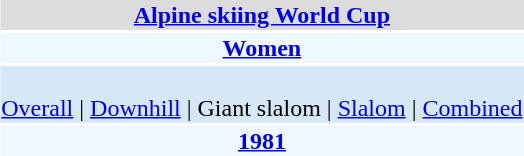<table align="right" class="toccolours" style="margin: 0 0 1em 1em;">
<tr>
<td colspan="2" align=center bgcolor=Gainsboro><strong><a href='#'>Alpine skiing World Cup</a></strong></td>
</tr>
<tr>
<td colspan="2" align=center bgcolor=AliceBlue><strong><a href='#'>Women</a></strong></td>
</tr>
<tr>
<td colspan="2" align=center bgcolor=D6E8F8><br><a href='#'>Overall</a> | 
<a href='#'>Downhill</a> | 
Giant slalom | 
<a href='#'>Slalom</a> | 
<a href='#'>Combined</a></td>
</tr>
<tr>
<td colspan="2" align=center bgcolor=AliceBlue><strong><a href='#'>1981</a></strong></td>
</tr>
</table>
